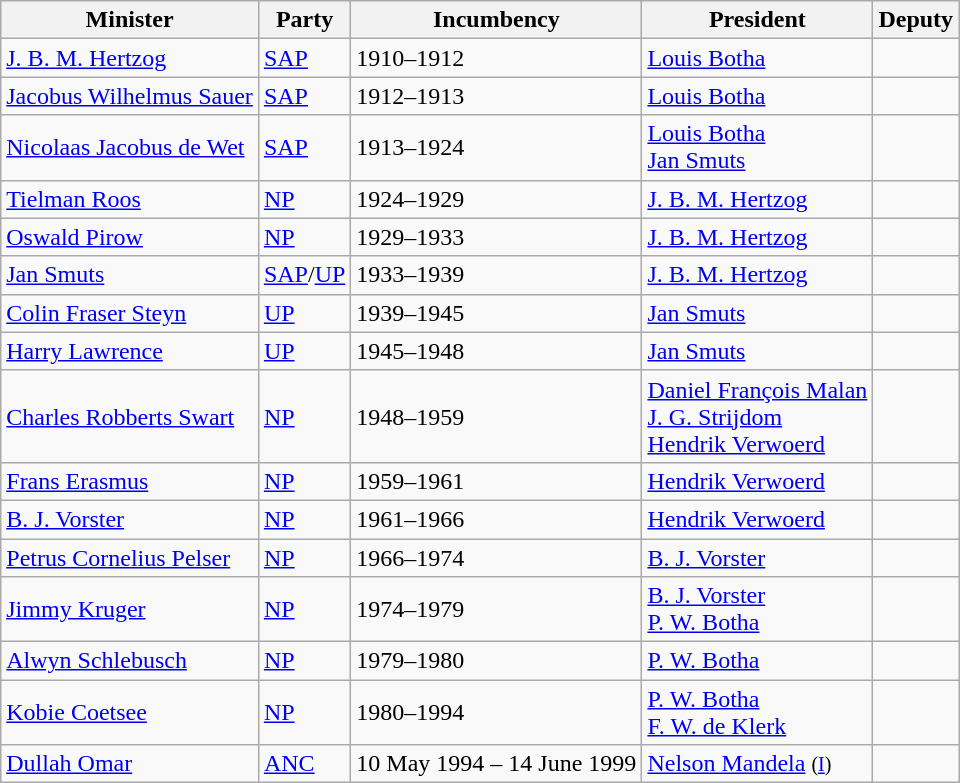<table class="wikitable">
<tr>
<th>Minister</th>
<th>Party</th>
<th>Incumbency</th>
<th>President</th>
<th>Deputy</th>
</tr>
<tr>
<td><a href='#'>J. B. M. Hertzog</a></td>
<td><a href='#'>SAP</a></td>
<td>1910–1912</td>
<td><a href='#'>Louis Botha</a></td>
<td></td>
</tr>
<tr>
<td><a href='#'>Jacobus Wilhelmus Sauer</a></td>
<td><a href='#'>SAP</a></td>
<td>1912–1913</td>
<td><a href='#'>Louis Botha</a></td>
<td></td>
</tr>
<tr>
<td><a href='#'>Nicolaas Jacobus de Wet</a></td>
<td><a href='#'>SAP</a></td>
<td>1913–1924</td>
<td><a href='#'>Louis Botha</a><br><a href='#'>Jan Smuts</a></td>
<td></td>
</tr>
<tr>
<td><a href='#'>Tielman Roos</a></td>
<td><a href='#'>NP</a></td>
<td>1924–1929</td>
<td><a href='#'>J. B. M. Hertzog</a></td>
<td></td>
</tr>
<tr>
<td><a href='#'>Oswald Pirow</a></td>
<td><a href='#'>NP</a></td>
<td>1929–1933</td>
<td><a href='#'>J. B. M. Hertzog</a></td>
<td></td>
</tr>
<tr>
<td><a href='#'>Jan Smuts</a></td>
<td><a href='#'>SAP</a>/<a href='#'>UP</a></td>
<td>1933–1939</td>
<td><a href='#'>J. B. M. Hertzog</a></td>
<td></td>
</tr>
<tr>
<td><a href='#'>Colin Fraser Steyn</a></td>
<td><a href='#'>UP</a></td>
<td>1939–1945</td>
<td><a href='#'>Jan Smuts</a></td>
<td></td>
</tr>
<tr>
<td><a href='#'>Harry Lawrence</a></td>
<td><a href='#'>UP</a></td>
<td>1945–1948</td>
<td><a href='#'>Jan Smuts</a></td>
<td></td>
</tr>
<tr>
<td><a href='#'>Charles Robberts Swart</a></td>
<td><a href='#'>NP</a></td>
<td>1948–1959</td>
<td><a href='#'>Daniel François Malan</a><br><a href='#'>J. G. Strijdom</a><br><a href='#'>Hendrik Verwoerd</a></td>
<td></td>
</tr>
<tr>
<td><a href='#'>Frans Erasmus</a></td>
<td><a href='#'>NP</a></td>
<td>1959–1961</td>
<td><a href='#'>Hendrik Verwoerd</a></td>
<td></td>
</tr>
<tr>
<td><a href='#'>B. J. Vorster</a></td>
<td><a href='#'>NP</a></td>
<td>1961–1966</td>
<td><a href='#'>Hendrik Verwoerd</a></td>
<td></td>
</tr>
<tr>
<td><a href='#'>Petrus Cornelius Pelser</a></td>
<td><a href='#'>NP</a></td>
<td>1966–1974</td>
<td><a href='#'>B. J. Vorster</a></td>
<td></td>
</tr>
<tr>
<td><a href='#'>Jimmy Kruger</a></td>
<td><a href='#'>NP</a></td>
<td>1974–1979</td>
<td><a href='#'>B. J. Vorster</a><br><a href='#'>P. W. Botha</a></td>
<td></td>
</tr>
<tr>
<td><a href='#'>Alwyn Schlebusch</a></td>
<td><a href='#'>NP</a></td>
<td>1979–1980</td>
<td><a href='#'>P. W. Botha</a></td>
<td></td>
</tr>
<tr>
<td><a href='#'>Kobie Coetsee</a></td>
<td><a href='#'>NP</a></td>
<td>1980–1994</td>
<td><a href='#'>P. W. Botha</a><br><a href='#'>F. W. de Klerk</a></td>
<td></td>
</tr>
<tr>
<td><a href='#'>Dullah Omar</a></td>
<td><a href='#'>ANC</a></td>
<td>10 May 1994 – 14 June 1999</td>
<td><a href='#'>Nelson Mandela</a> <small>(<a href='#'>I</a>)</small></td>
<td></td>
</tr>
</table>
